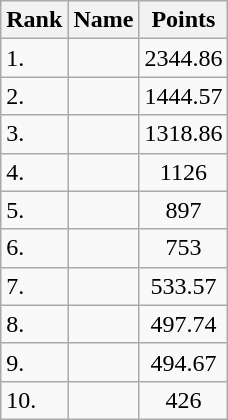<table class="wikitable sortable">
<tr>
<th>Rank</th>
<th>Name</th>
<th>Points</th>
</tr>
<tr>
<td>1.</td>
<td></td>
<td align=center>2344.86</td>
</tr>
<tr>
<td>2.</td>
<td></td>
<td align=center>1444.57</td>
</tr>
<tr>
<td>3.</td>
<td></td>
<td align=center>1318.86</td>
</tr>
<tr>
<td>4.</td>
<td></td>
<td align=center>1126</td>
</tr>
<tr>
<td>5.</td>
<td></td>
<td align=center>897</td>
</tr>
<tr>
<td>6.</td>
<td></td>
<td align=center>753</td>
</tr>
<tr>
<td>7.</td>
<td></td>
<td align=center>533.57</td>
</tr>
<tr>
<td>8.</td>
<td></td>
<td align=center>497.74</td>
</tr>
<tr>
<td>9.</td>
<td></td>
<td align=center>494.67</td>
</tr>
<tr>
<td>10.</td>
<td></td>
<td align=center>426</td>
</tr>
</table>
